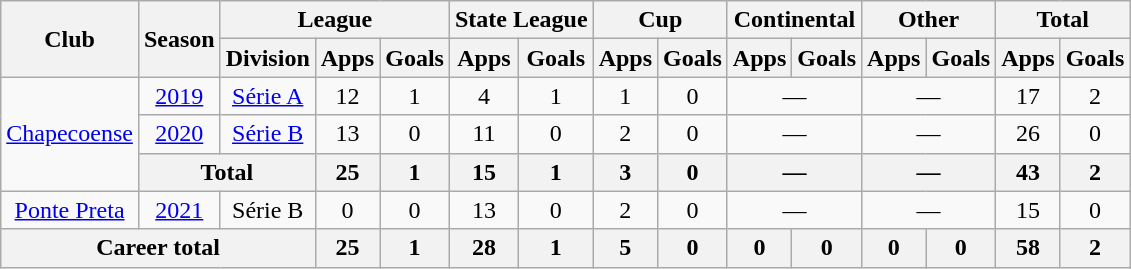<table class="wikitable" style="text-align: center">
<tr>
<th rowspan="2">Club</th>
<th rowspan="2">Season</th>
<th colspan="3">League</th>
<th colspan="2">State League</th>
<th colspan="2">Cup</th>
<th colspan="2">Continental</th>
<th colspan="2">Other</th>
<th colspan="2">Total</th>
</tr>
<tr>
<th>Division</th>
<th>Apps</th>
<th>Goals</th>
<th>Apps</th>
<th>Goals</th>
<th>Apps</th>
<th>Goals</th>
<th>Apps</th>
<th>Goals</th>
<th>Apps</th>
<th>Goals</th>
<th>Apps</th>
<th>Goals</th>
</tr>
<tr>
<td rowspan="3"><a href='#'>Chapecoense</a></td>
<td><a href='#'>2019</a></td>
<td><a href='#'>Série A</a></td>
<td>12</td>
<td>1</td>
<td>4</td>
<td>1</td>
<td>1</td>
<td>0</td>
<td colspan="2">—</td>
<td colspan="2">—</td>
<td>17</td>
<td>2</td>
</tr>
<tr>
<td><a href='#'>2020</a></td>
<td><a href='#'>Série B</a></td>
<td>13</td>
<td>0</td>
<td>11</td>
<td>0</td>
<td>2</td>
<td>0</td>
<td colspan="2">—</td>
<td colspan="2">—</td>
<td>26</td>
<td>0</td>
</tr>
<tr>
<th colspan="2">Total</th>
<th>25</th>
<th>1</th>
<th>15</th>
<th>1</th>
<th>3</th>
<th>0</th>
<th colspan="2">—</th>
<th colspan="2">—</th>
<th>43</th>
<th>2</th>
</tr>
<tr>
<td><a href='#'>Ponte Preta</a></td>
<td><a href='#'>2021</a></td>
<td>Série B</td>
<td>0</td>
<td>0</td>
<td>13</td>
<td>0</td>
<td>2</td>
<td>0</td>
<td colspan="2">—</td>
<td colspan="2">—</td>
<td>15</td>
<td>0</td>
</tr>
<tr>
<th colspan="3"><strong>Career total</strong></th>
<th>25</th>
<th>1</th>
<th>28</th>
<th>1</th>
<th>5</th>
<th>0</th>
<th>0</th>
<th>0</th>
<th>0</th>
<th>0</th>
<th>58</th>
<th>2</th>
</tr>
</table>
